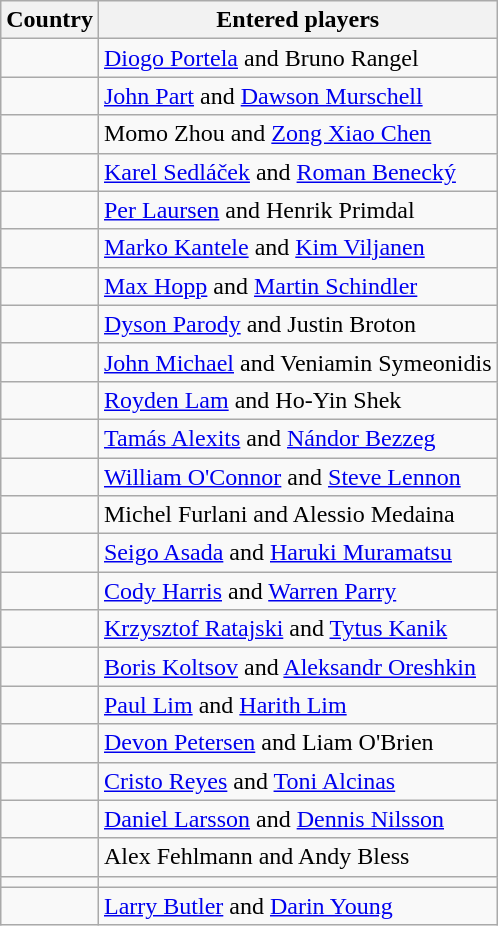<table class="wikitable">
<tr>
<th>Country</th>
<th>Entered players</th>
</tr>
<tr>
<td></td>
<td><a href='#'>Diogo Portela</a> and Bruno Rangel</td>
</tr>
<tr>
<td></td>
<td><a href='#'>John Part</a> and <a href='#'>Dawson Murschell</a></td>
</tr>
<tr>
<td></td>
<td>Momo Zhou and <a href='#'>Zong Xiao Chen</a></td>
</tr>
<tr>
<td></td>
<td><a href='#'>Karel Sedláček</a> and <a href='#'>Roman Benecký</a></td>
</tr>
<tr>
<td></td>
<td><a href='#'>Per Laursen</a> and Henrik Primdal</td>
</tr>
<tr>
<td></td>
<td><a href='#'>Marko Kantele</a> and <a href='#'>Kim Viljanen</a></td>
</tr>
<tr>
<td></td>
<td><a href='#'>Max Hopp</a> and <a href='#'>Martin Schindler</a></td>
</tr>
<tr>
<td></td>
<td><a href='#'>Dyson Parody</a> and Justin Broton</td>
</tr>
<tr>
<td></td>
<td><a href='#'>John Michael</a> and Veniamin Symeonidis</td>
</tr>
<tr>
<td></td>
<td><a href='#'>Royden Lam</a> and Ho-Yin Shek</td>
</tr>
<tr>
<td></td>
<td><a href='#'>Tamás Alexits</a> and <a href='#'>Nándor Bezzeg</a></td>
</tr>
<tr>
<td></td>
<td><a href='#'>William O'Connor</a> and <a href='#'>Steve Lennon</a></td>
</tr>
<tr>
<td></td>
<td>Michel Furlani and Alessio Medaina</td>
</tr>
<tr>
<td></td>
<td><a href='#'>Seigo Asada</a> and <a href='#'>Haruki Muramatsu</a></td>
</tr>
<tr>
<td></td>
<td><a href='#'>Cody Harris</a> and <a href='#'>Warren Parry</a></td>
</tr>
<tr>
<td></td>
<td><a href='#'>Krzysztof Ratajski</a> and <a href='#'>Tytus Kanik</a></td>
</tr>
<tr>
<td></td>
<td><a href='#'>Boris Koltsov</a> and <a href='#'>Aleksandr Oreshkin</a></td>
</tr>
<tr>
<td></td>
<td><a href='#'>Paul Lim</a> and <a href='#'>Harith Lim</a></td>
</tr>
<tr>
<td></td>
<td><a href='#'>Devon Petersen</a> and Liam O'Brien</td>
</tr>
<tr>
<td></td>
<td><a href='#'>Cristo Reyes</a> and <a href='#'>Toni Alcinas</a></td>
</tr>
<tr>
<td></td>
<td><a href='#'>Daniel Larsson</a> and <a href='#'>Dennis Nilsson</a></td>
</tr>
<tr>
<td></td>
<td>Alex Fehlmann and Andy Bless</td>
</tr>
<tr>
<td></td>
<td></td>
</tr>
<tr>
<td></td>
<td><a href='#'>Larry Butler</a> and <a href='#'>Darin Young</a></td>
</tr>
</table>
